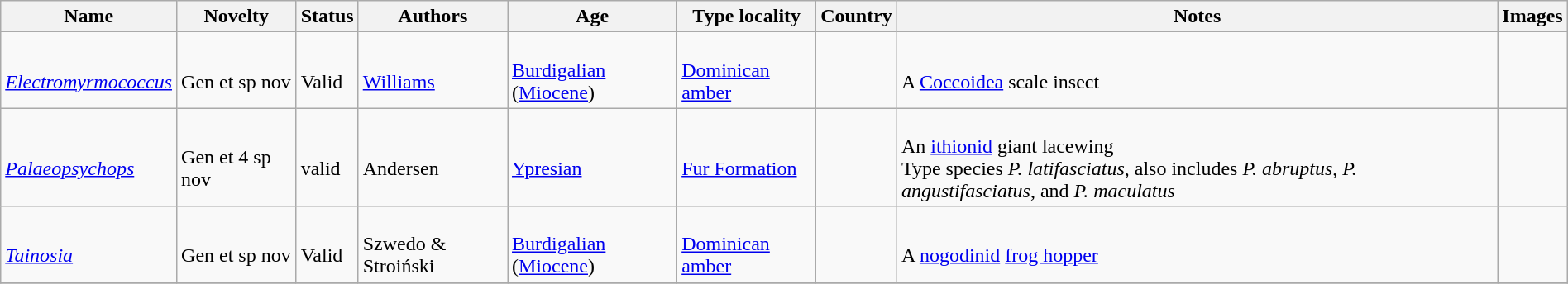<table class="wikitable sortable" align="center" width="100%">
<tr>
<th>Name</th>
<th>Novelty</th>
<th>Status</th>
<th>Authors</th>
<th>Age</th>
<th>Type locality</th>
<th>Country</th>
<th>Notes</th>
<th>Images</th>
</tr>
<tr>
<td><br><em><a href='#'>Electromyrmococcus</a></em></td>
<td><br>Gen et sp nov</td>
<td><br>Valid</td>
<td><br><a href='#'>Williams</a></td>
<td><br><a href='#'>Burdigalian</a> (<a href='#'>Miocene</a>)</td>
<td><br><a href='#'>Dominican amber</a></td>
<td><br></td>
<td><br>A <a href='#'>Coccoidea</a> scale insect</td>
<td><br></td>
</tr>
<tr>
<td><br><em><a href='#'>Palaeopsychops</a></em></td>
<td><br>Gen et 4 sp nov</td>
<td><br>valid</td>
<td><br>Andersen</td>
<td><br><a href='#'>Ypresian</a></td>
<td><br><a href='#'>Fur Formation</a></td>
<td><br></td>
<td><br>An <a href='#'>ithionid</a> giant lacewing<br> Type species <em>P. latifasciatus</em>, also includes <em>P. abruptus</em>, <em>P. angustifasciatus</em>, and <em>P. maculatus</em></td>
<td></td>
</tr>
<tr>
<td><br><em><a href='#'>Tainosia</a></em></td>
<td><br>Gen et sp nov</td>
<td><br>Valid</td>
<td><br>Szwedo & Stroiński</td>
<td><br><a href='#'>Burdigalian</a> (<a href='#'>Miocene</a>)</td>
<td><br><a href='#'>Dominican amber</a></td>
<td><br></td>
<td><br>A <a href='#'>nogodinid</a> <a href='#'>frog hopper</a></td>
<td></td>
</tr>
<tr>
</tr>
</table>
